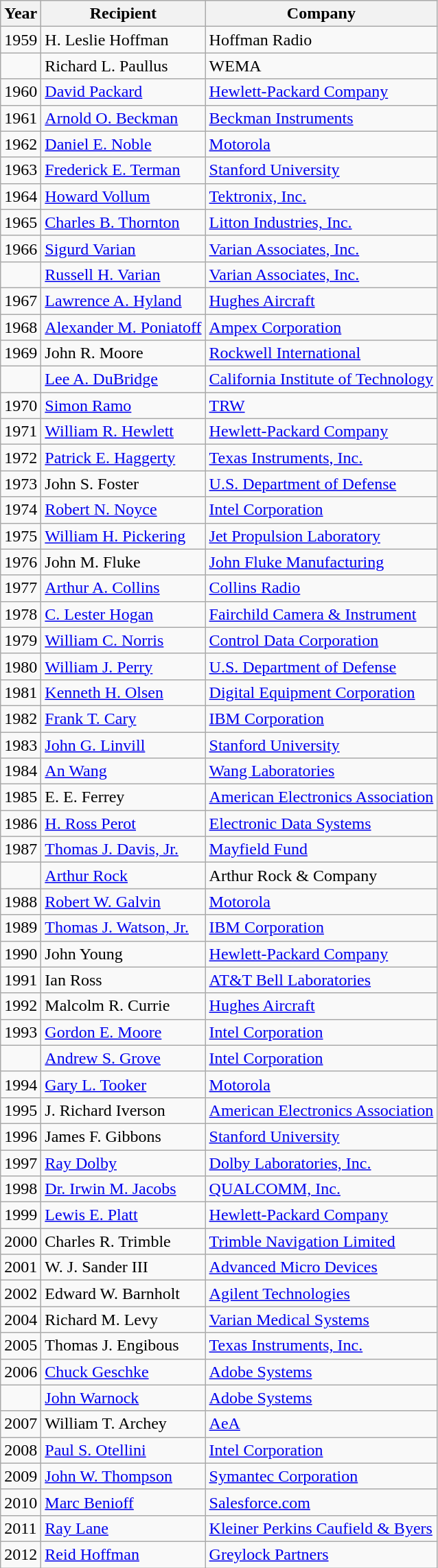<table class="wikitable" border="1">
<tr>
<th>Year</th>
<th>Recipient</th>
<th>Company</th>
</tr>
<tr>
<td>1959</td>
<td>H. Leslie Hoffman</td>
<td>Hoffman Radio</td>
</tr>
<tr>
<td></td>
<td>Richard L. Paullus</td>
<td>WEMA</td>
</tr>
<tr>
<td>1960</td>
<td><a href='#'>David Packard</a></td>
<td><a href='#'>Hewlett-Packard Company</a></td>
</tr>
<tr>
<td>1961</td>
<td><a href='#'>Arnold O. Beckman</a></td>
<td><a href='#'>Beckman Instruments</a></td>
</tr>
<tr>
<td>1962</td>
<td><a href='#'>Daniel E. Noble</a></td>
<td><a href='#'>Motorola</a></td>
</tr>
<tr>
<td>1963</td>
<td><a href='#'>Frederick E. Terman</a></td>
<td><a href='#'>Stanford University</a></td>
</tr>
<tr>
<td>1964</td>
<td><a href='#'>Howard Vollum</a></td>
<td><a href='#'>Tektronix, Inc.</a></td>
</tr>
<tr>
<td>1965</td>
<td><a href='#'>Charles B. Thornton</a></td>
<td><a href='#'> Litton Industries, Inc.</a></td>
</tr>
<tr>
<td>1966</td>
<td><a href='#'>Sigurd Varian</a></td>
<td><a href='#'>Varian Associates, Inc.</a></td>
</tr>
<tr>
<td></td>
<td><a href='#'>Russell H. Varian</a></td>
<td><a href='#'>Varian Associates, Inc.</a></td>
</tr>
<tr>
<td>1967</td>
<td><a href='#'>Lawrence A. Hyland</a></td>
<td><a href='#'>Hughes Aircraft</a></td>
</tr>
<tr>
<td>1968</td>
<td><a href='#'>Alexander M. Poniatoff</a></td>
<td><a href='#'>Ampex Corporation</a></td>
</tr>
<tr>
<td>1969</td>
<td>John R. Moore</td>
<td><a href='#'>Rockwell International</a></td>
</tr>
<tr>
<td></td>
<td><a href='#'>Lee A. DuBridge</a></td>
<td><a href='#'>California Institute of Technology</a></td>
</tr>
<tr>
<td>1970</td>
<td><a href='#'>Simon Ramo</a></td>
<td><a href='#'>TRW</a></td>
</tr>
<tr>
<td>1971</td>
<td><a href='#'>William R. Hewlett</a></td>
<td><a href='#'>Hewlett-Packard Company</a></td>
</tr>
<tr>
<td>1972</td>
<td><a href='#'>Patrick E. Haggerty</a></td>
<td><a href='#'>Texas Instruments, Inc.</a></td>
</tr>
<tr>
<td>1973</td>
<td>John S. Foster</td>
<td><a href='#'>U.S. Department of Defense</a></td>
</tr>
<tr>
<td>1974</td>
<td><a href='#'>Robert N. Noyce</a></td>
<td><a href='#'>Intel Corporation</a></td>
</tr>
<tr>
<td>1975</td>
<td><a href='#'>William H. Pickering</a></td>
<td><a href='#'>Jet Propulsion Laboratory</a></td>
</tr>
<tr>
<td>1976</td>
<td>John M. Fluke</td>
<td><a href='#'>John Fluke Manufacturing</a></td>
</tr>
<tr>
<td>1977</td>
<td><a href='#'>Arthur A. Collins</a></td>
<td><a href='#'>Collins Radio</a></td>
</tr>
<tr>
<td>1978</td>
<td><a href='#'>C. Lester Hogan</a></td>
<td><a href='#'>Fairchild Camera & Instrument</a></td>
</tr>
<tr>
<td>1979</td>
<td><a href='#'>William C. Norris</a></td>
<td><a href='#'>Control Data Corporation</a></td>
</tr>
<tr>
<td>1980</td>
<td><a href='#'>William J. Perry</a></td>
<td><a href='#'>U.S. Department of Defense</a></td>
</tr>
<tr>
<td>1981</td>
<td><a href='#'>Kenneth H. Olsen</a></td>
<td><a href='#'>Digital Equipment Corporation</a></td>
</tr>
<tr>
<td>1982</td>
<td><a href='#'>Frank T. Cary</a></td>
<td><a href='#'>IBM Corporation</a></td>
</tr>
<tr>
<td>1983</td>
<td><a href='#'>John G. Linvill</a></td>
<td><a href='#'>Stanford University</a></td>
</tr>
<tr>
<td>1984</td>
<td><a href='#'>An Wang</a></td>
<td><a href='#'>Wang Laboratories</a></td>
</tr>
<tr>
<td>1985</td>
<td>E. E. Ferrey</td>
<td><a href='#'>American Electronics Association</a></td>
</tr>
<tr>
<td>1986</td>
<td><a href='#'>H. Ross Perot</a></td>
<td><a href='#'>Electronic Data Systems</a></td>
</tr>
<tr>
<td>1987</td>
<td><a href='#'>Thomas J. Davis, Jr.</a></td>
<td><a href='#'>Mayfield Fund</a></td>
</tr>
<tr>
<td></td>
<td><a href='#'>Arthur Rock</a></td>
<td>Arthur Rock & Company</td>
</tr>
<tr>
<td>1988</td>
<td><a href='#'>Robert W. Galvin</a></td>
<td><a href='#'>Motorola</a></td>
</tr>
<tr>
<td>1989</td>
<td><a href='#'>Thomas J. Watson, Jr.</a></td>
<td><a href='#'>IBM Corporation</a></td>
</tr>
<tr>
<td>1990</td>
<td>John Young</td>
<td><a href='#'>Hewlett-Packard Company</a></td>
</tr>
<tr>
<td>1991</td>
<td>Ian Ross</td>
<td><a href='#'>AT&T Bell Laboratories</a></td>
</tr>
<tr>
<td>1992</td>
<td>Malcolm R. Currie</td>
<td><a href='#'>Hughes Aircraft</a></td>
</tr>
<tr>
<td>1993</td>
<td><a href='#'>Gordon E. Moore</a></td>
<td><a href='#'>Intel Corporation</a></td>
</tr>
<tr>
<td></td>
<td><a href='#'>Andrew S. Grove</a></td>
<td><a href='#'>Intel Corporation</a></td>
</tr>
<tr>
<td>1994</td>
<td><a href='#'>Gary L. Tooker</a></td>
<td><a href='#'>Motorola</a></td>
</tr>
<tr>
<td>1995</td>
<td>J. Richard Iverson</td>
<td><a href='#'>American Electronics Association</a></td>
</tr>
<tr>
<td>1996</td>
<td>James F. Gibbons</td>
<td><a href='#'>Stanford University</a></td>
</tr>
<tr>
<td>1997</td>
<td><a href='#'>Ray Dolby</a></td>
<td><a href='#'>Dolby Laboratories, Inc.</a></td>
</tr>
<tr>
<td>1998</td>
<td><a href='#'>Dr. Irwin M. Jacobs</a></td>
<td><a href='#'>QUALCOMM, Inc.</a></td>
</tr>
<tr>
<td>1999</td>
<td><a href='#'>Lewis E. Platt</a></td>
<td><a href='#'>Hewlett-Packard Company</a></td>
</tr>
<tr>
<td>2000</td>
<td>Charles R. Trimble</td>
<td><a href='#'>Trimble Navigation Limited</a></td>
</tr>
<tr>
<td>2001</td>
<td>W. J. Sander III</td>
<td><a href='#'>Advanced Micro Devices</a></td>
</tr>
<tr>
<td>2002</td>
<td>Edward W. Barnholt</td>
<td><a href='#'>Agilent Technologies</a></td>
</tr>
<tr>
<td>2004</td>
<td>Richard M. Levy</td>
<td><a href='#'>Varian Medical Systems</a></td>
</tr>
<tr>
<td>2005</td>
<td>Thomas J. Engibous</td>
<td><a href='#'>Texas Instruments, Inc.</a></td>
</tr>
<tr>
<td>2006</td>
<td><a href='#'>Chuck Geschke</a></td>
<td><a href='#'>Adobe Systems</a></td>
</tr>
<tr>
<td></td>
<td><a href='#'>John Warnock</a></td>
<td><a href='#'>Adobe Systems</a></td>
</tr>
<tr>
<td>2007</td>
<td>William T. Archey</td>
<td><a href='#'>AeA</a></td>
</tr>
<tr>
<td>2008</td>
<td><a href='#'>Paul S. Otellini</a></td>
<td><a href='#'>Intel Corporation</a></td>
</tr>
<tr>
<td>2009</td>
<td><a href='#'>John W. Thompson</a></td>
<td><a href='#'>Symantec Corporation</a></td>
</tr>
<tr>
<td>2010</td>
<td><a href='#'>Marc Benioff</a></td>
<td><a href='#'>Salesforce.com</a></td>
</tr>
<tr>
<td>2011</td>
<td><a href='#'>Ray Lane</a></td>
<td><a href='#'>Kleiner Perkins Caufield & Byers</a></td>
</tr>
<tr>
<td>2012</td>
<td><a href='#'>Reid Hoffman</a></td>
<td><a href='#'>Greylock Partners</a></td>
</tr>
</table>
